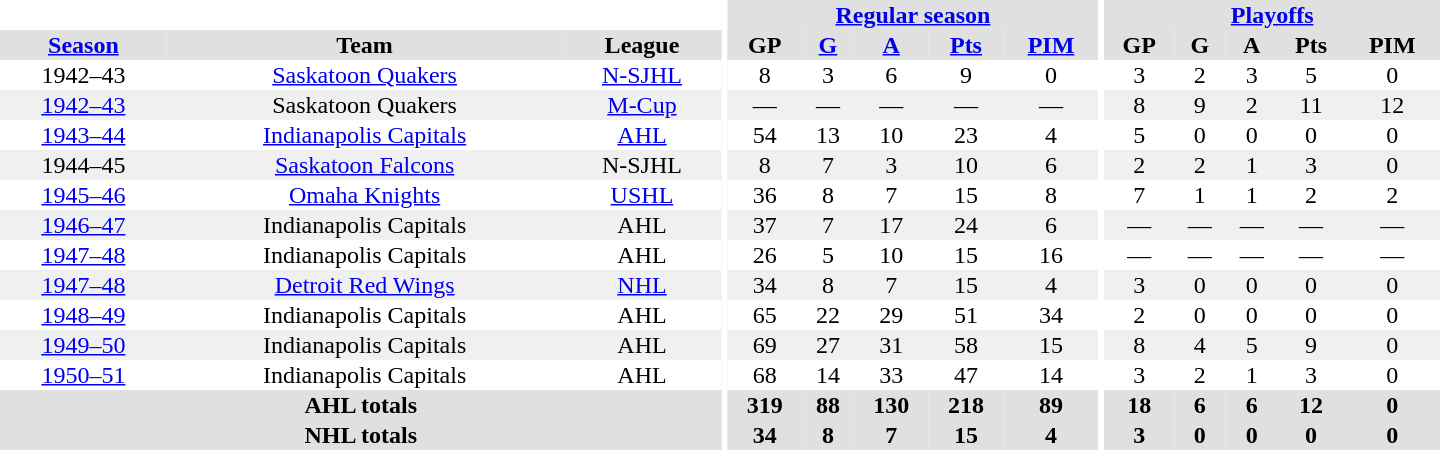<table border="0" cellpadding="1" cellspacing="0" style="text-align:center; width:60em">
<tr bgcolor="#e0e0e0">
<th colspan="3" bgcolor="#ffffff"></th>
<th rowspan="100" bgcolor="#ffffff"></th>
<th colspan="5"><a href='#'>Regular season</a></th>
<th rowspan="100" bgcolor="#ffffff"></th>
<th colspan="5"><a href='#'>Playoffs</a></th>
</tr>
<tr bgcolor="#e0e0e0">
<th><a href='#'>Season</a></th>
<th>Team</th>
<th>League</th>
<th>GP</th>
<th><a href='#'>G</a></th>
<th><a href='#'>A</a></th>
<th><a href='#'>Pts</a></th>
<th><a href='#'>PIM</a></th>
<th>GP</th>
<th>G</th>
<th>A</th>
<th>Pts</th>
<th>PIM</th>
</tr>
<tr>
<td>1942–43</td>
<td><a href='#'>Saskatoon Quakers</a></td>
<td><a href='#'>N-SJHL</a></td>
<td>8</td>
<td>3</td>
<td>6</td>
<td>9</td>
<td>0</td>
<td>3</td>
<td>2</td>
<td>3</td>
<td>5</td>
<td>0</td>
</tr>
<tr bgcolor="#f0f0f0">
<td><a href='#'>1942–43</a></td>
<td>Saskatoon Quakers</td>
<td><a href='#'>M-Cup</a></td>
<td>—</td>
<td>—</td>
<td>—</td>
<td>—</td>
<td>—</td>
<td>8</td>
<td>9</td>
<td>2</td>
<td>11</td>
<td>12</td>
</tr>
<tr>
<td><a href='#'>1943–44</a></td>
<td><a href='#'>Indianapolis Capitals</a></td>
<td><a href='#'>AHL</a></td>
<td>54</td>
<td>13</td>
<td>10</td>
<td>23</td>
<td>4</td>
<td>5</td>
<td>0</td>
<td>0</td>
<td>0</td>
<td>0</td>
</tr>
<tr bgcolor="#f0f0f0">
<td>1944–45</td>
<td><a href='#'>Saskatoon Falcons</a></td>
<td>N-SJHL</td>
<td>8</td>
<td>7</td>
<td>3</td>
<td>10</td>
<td>6</td>
<td>2</td>
<td>2</td>
<td>1</td>
<td>3</td>
<td>0</td>
</tr>
<tr>
<td><a href='#'>1945–46</a></td>
<td><a href='#'>Omaha Knights</a></td>
<td><a href='#'>USHL</a></td>
<td>36</td>
<td>8</td>
<td>7</td>
<td>15</td>
<td>8</td>
<td>7</td>
<td>1</td>
<td>1</td>
<td>2</td>
<td>2</td>
</tr>
<tr bgcolor="#f0f0f0">
<td><a href='#'>1946–47</a></td>
<td>Indianapolis Capitals</td>
<td>AHL</td>
<td>37</td>
<td>7</td>
<td>17</td>
<td>24</td>
<td>6</td>
<td>—</td>
<td>—</td>
<td>—</td>
<td>—</td>
<td>—</td>
</tr>
<tr>
<td><a href='#'>1947–48</a></td>
<td>Indianapolis Capitals</td>
<td>AHL</td>
<td>26</td>
<td>5</td>
<td>10</td>
<td>15</td>
<td>16</td>
<td>—</td>
<td>—</td>
<td>—</td>
<td>—</td>
<td>—</td>
</tr>
<tr bgcolor="#f0f0f0">
<td><a href='#'>1947–48</a></td>
<td><a href='#'>Detroit Red Wings</a></td>
<td><a href='#'>NHL</a></td>
<td>34</td>
<td>8</td>
<td>7</td>
<td>15</td>
<td>4</td>
<td>3</td>
<td>0</td>
<td>0</td>
<td>0</td>
<td>0</td>
</tr>
<tr>
<td><a href='#'>1948–49</a></td>
<td>Indianapolis Capitals</td>
<td>AHL</td>
<td>65</td>
<td>22</td>
<td>29</td>
<td>51</td>
<td>34</td>
<td>2</td>
<td>0</td>
<td>0</td>
<td>0</td>
<td>0</td>
</tr>
<tr bgcolor="#f0f0f0">
<td><a href='#'>1949–50</a></td>
<td>Indianapolis Capitals</td>
<td>AHL</td>
<td>69</td>
<td>27</td>
<td>31</td>
<td>58</td>
<td>15</td>
<td>8</td>
<td>4</td>
<td>5</td>
<td>9</td>
<td>0</td>
</tr>
<tr>
<td><a href='#'>1950–51</a></td>
<td>Indianapolis Capitals</td>
<td>AHL</td>
<td>68</td>
<td>14</td>
<td>33</td>
<td>47</td>
<td>14</td>
<td>3</td>
<td>2</td>
<td>1</td>
<td>3</td>
<td>0</td>
</tr>
<tr bgcolor="#e0e0e0">
<th colspan="3">AHL totals</th>
<th>319</th>
<th>88</th>
<th>130</th>
<th>218</th>
<th>89</th>
<th>18</th>
<th>6</th>
<th>6</th>
<th>12</th>
<th>0</th>
</tr>
<tr bgcolor="#e0e0e0">
<th colspan="3">NHL totals</th>
<th>34</th>
<th>8</th>
<th>7</th>
<th>15</th>
<th>4</th>
<th>3</th>
<th>0</th>
<th>0</th>
<th>0</th>
<th>0</th>
</tr>
</table>
